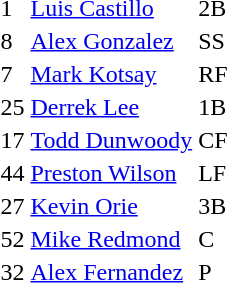<table>
<tr>
<td>1</td>
<td><a href='#'>Luis Castillo</a></td>
<td>2B</td>
</tr>
<tr>
<td>8</td>
<td><a href='#'>Alex Gonzalez</a></td>
<td>SS</td>
</tr>
<tr>
<td>7</td>
<td><a href='#'>Mark Kotsay</a></td>
<td>RF</td>
</tr>
<tr>
<td>25</td>
<td><a href='#'>Derrek Lee</a></td>
<td>1B</td>
</tr>
<tr>
<td>17</td>
<td><a href='#'>Todd Dunwoody</a></td>
<td>CF</td>
</tr>
<tr>
<td>44</td>
<td><a href='#'>Preston Wilson</a></td>
<td>LF</td>
</tr>
<tr>
<td>27</td>
<td><a href='#'>Kevin Orie</a></td>
<td>3B</td>
</tr>
<tr>
<td>52</td>
<td><a href='#'>Mike Redmond</a></td>
<td>C</td>
</tr>
<tr>
<td>32</td>
<td><a href='#'>Alex Fernandez</a></td>
<td>P</td>
</tr>
</table>
